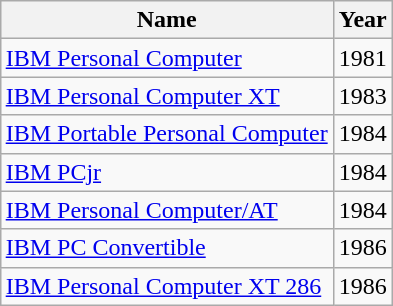<table class="wikitable" style="float:right;clear:both;">
<tr>
<th>Name</th>
<th>Year</th>
</tr>
<tr>
<td><a href='#'>IBM Personal Computer</a></td>
<td>1981</td>
</tr>
<tr>
<td><a href='#'>IBM Personal Computer XT</a></td>
<td>1983</td>
</tr>
<tr>
<td><a href='#'>IBM Portable Personal Computer</a></td>
<td>1984</td>
</tr>
<tr>
<td><a href='#'>IBM PCjr</a></td>
<td>1984</td>
</tr>
<tr>
<td><a href='#'>IBM Personal Computer/AT</a></td>
<td>1984</td>
</tr>
<tr>
<td><a href='#'>IBM PC Convertible</a></td>
<td>1986</td>
</tr>
<tr>
<td><a href='#'>IBM Personal Computer XT 286</a></td>
<td>1986</td>
</tr>
</table>
